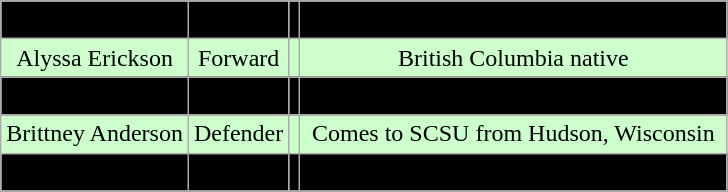<table class="wikitable">
<tr align="center">
</tr>
<tr align="center" bgcolor=" ">
<td>Mac Johnson</td>
<td>Forward</td>
<td></td>
<td>From Monticello, MN</td>
</tr>
<tr align="center" bgcolor="#ccffcc">
<td>Alyssa Erickson</td>
<td>Forward</td>
<td></td>
<td>British Columbia native</td>
</tr>
<tr align="center" bgcolor=" ">
<td>Lexi Slattery</td>
<td>Defender</td>
<td></td>
<td>1 of 2 transfers from Providence College</td>
</tr>
<tr align="center" bgcolor="#ccffcc">
<td>Brittney Anderson</td>
<td>Defender</td>
<td></td>
<td>Comes to SCSU from Hudson, Wisconsin</td>
</tr>
<tr align="center" bgcolor=" ">
<td>Molly Illikainen</td>
<td>Forward</td>
<td></td>
<td>2nd of 2 transfers from Providence College</td>
</tr>
<tr align="center" bgcolor=" ">
</tr>
</table>
